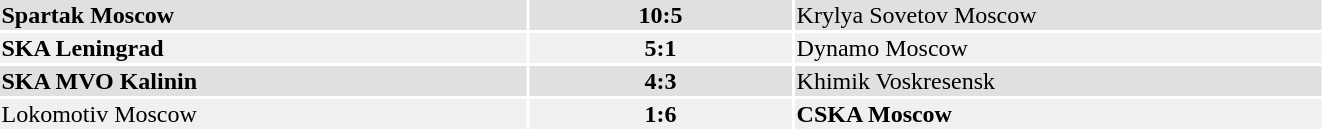<table width="70%">
<tr bgcolor="#e0e0e0">
<td style="width:40%;"><strong>Spartak Moscow</strong></td>
<th style="width:20%;"><strong>10:5</strong></th>
<td style="width:40%;">Krylya Sovetov Moscow</td>
</tr>
<tr bgcolor="#f0f0f0">
<td><strong>SKA Leningrad</strong></td>
<td align="center"><strong>5:1</strong></td>
<td>Dynamo Moscow</td>
</tr>
<tr bgcolor="#e0e0e0">
<td><strong>SKA MVO Kalinin</strong></td>
<td align="center"><strong>4:3</strong></td>
<td>Khimik Voskresensk</td>
</tr>
<tr bgcolor="#f0f0f0">
<td>Lokomotiv Moscow</td>
<td align="center"><strong>1:6</strong></td>
<td><strong>CSKA Moscow</strong></td>
</tr>
</table>
